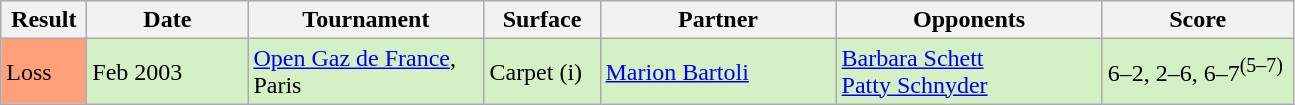<table class="wikitable">
<tr>
<th style="width:50px;">Result</th>
<th style="width:100px;">Date</th>
<th style="width:150px;">Tournament</th>
<th style="width:70px;">Surface</th>
<th style="width:150px;">Partner</th>
<th style="width:170px;">Opponents</th>
<th style="width:120px;">Score</th>
</tr>
<tr style="background:#d4f1c5;">
<td style="background:#ffa07a;">Loss</td>
<td>Feb 2003</td>
<td><a href='#'>Open Gaz de France</a>, Paris</td>
<td>Carpet (i)</td>
<td> <a href='#'>Marion Bartoli</a></td>
<td> <a href='#'>Barbara Schett</a> <br>  <a href='#'>Patty Schnyder</a></td>
<td>6–2, 2–6, 6–7<sup>(5–7)</sup></td>
</tr>
</table>
